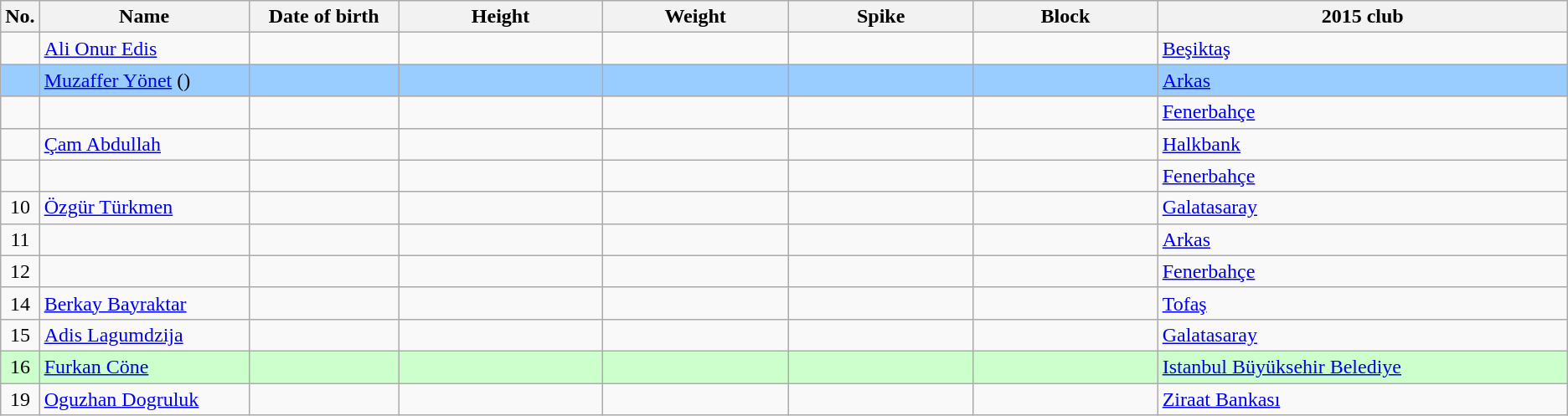<table class="wikitable sortable" style="text-align:center;">
<tr>
<th>No.</th>
<th style="width:11em">Name</th>
<th style="width:8em">Date of birth</th>
<th style="width:11em">Height</th>
<th style="width:10em">Weight</th>
<th style="width:10em">Spike</th>
<th style="width:10em">Block</th>
<th style="width:23em">2015 club</th>
</tr>
<tr>
<td></td>
<td align=left><a href='#'>Ali Onur Edis</a></td>
<td align=right></td>
<td></td>
<td></td>
<td></td>
<td></td>
<td align=left> <a href='#'>Beşiktaş</a></td>
</tr>
<tr bgcolor=#9acdff>
<td></td>
<td align=left><a href='#'>Muzaffer Yönet</a> ()</td>
<td align=right></td>
<td></td>
<td></td>
<td></td>
<td></td>
<td align=left> <a href='#'>Arkas</a></td>
</tr>
<tr>
<td></td>
<td align=left></td>
<td align=right></td>
<td></td>
<td></td>
<td></td>
<td></td>
<td align=left> <a href='#'>Fenerbahçe</a></td>
</tr>
<tr>
<td></td>
<td align=left><a href='#'>Çam Abdullah</a></td>
<td align=right></td>
<td></td>
<td></td>
<td></td>
<td></td>
<td align=left> <a href='#'>Halkbank</a></td>
</tr>
<tr>
<td></td>
<td align=left></td>
<td align=right></td>
<td></td>
<td></td>
<td></td>
<td></td>
<td align=left> <a href='#'>Fenerbahçe</a></td>
</tr>
<tr>
<td>10</td>
<td align=left><a href='#'>Özgür Türkmen</a></td>
<td align=right></td>
<td></td>
<td></td>
<td></td>
<td></td>
<td align=left> <a href='#'>Galatasaray</a></td>
</tr>
<tr>
<td>11</td>
<td align=left></td>
<td align=right></td>
<td></td>
<td></td>
<td></td>
<td></td>
<td align=left> <a href='#'>Arkas</a></td>
</tr>
<tr>
<td>12</td>
<td align=left></td>
<td align=right></td>
<td></td>
<td></td>
<td></td>
<td></td>
<td align=left> <a href='#'>Fenerbahçe</a></td>
</tr>
<tr>
<td>14</td>
<td align=left><a href='#'>Berkay Bayraktar</a></td>
<td align=right></td>
<td></td>
<td></td>
<td></td>
<td></td>
<td align=left> <a href='#'>Tofaş</a></td>
</tr>
<tr>
<td>15</td>
<td align=left><a href='#'>Adis Lagumdzija</a></td>
<td align=right></td>
<td></td>
<td></td>
<td></td>
<td></td>
<td align=left> <a href='#'>Galatasaray</a></td>
</tr>
<tr bgcolor=#ccffcc>
<td>16</td>
<td align=left><a href='#'>Furkan Cöne</a></td>
<td align=right></td>
<td></td>
<td></td>
<td></td>
<td></td>
<td align=left> <a href='#'>Istanbul Büyüksehir Belediye</a></td>
</tr>
<tr>
<td>19</td>
<td align=left><a href='#'>Oguzhan Dogruluk</a></td>
<td align=right></td>
<td></td>
<td></td>
<td></td>
<td></td>
<td align=left> <a href='#'>Ziraat Bankası</a></td>
</tr>
</table>
